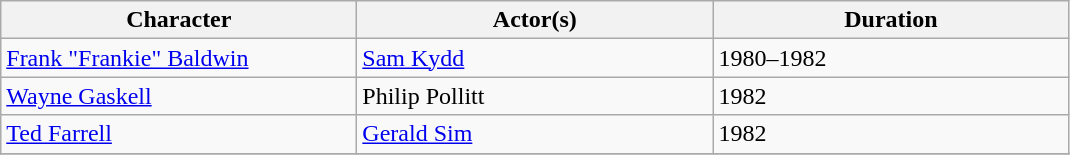<table class="wikitable">
<tr>
<th scope="col" style="width:230px;">Character</th>
<th scope="col" style="width:230px;">Actor(s)</th>
<th scope="col" style="width:230px;">Duration</th>
</tr>
<tr>
<td><a href='#'>Frank "Frankie" Baldwin</a></td>
<td><a href='#'>Sam Kydd</a></td>
<td>1980–1982</td>
</tr>
<tr>
<td><a href='#'>Wayne Gaskell</a></td>
<td>Philip Pollitt</td>
<td>1982</td>
</tr>
<tr>
<td><a href='#'>Ted Farrell</a></td>
<td><a href='#'>Gerald Sim</a></td>
<td>1982</td>
</tr>
<tr>
</tr>
</table>
